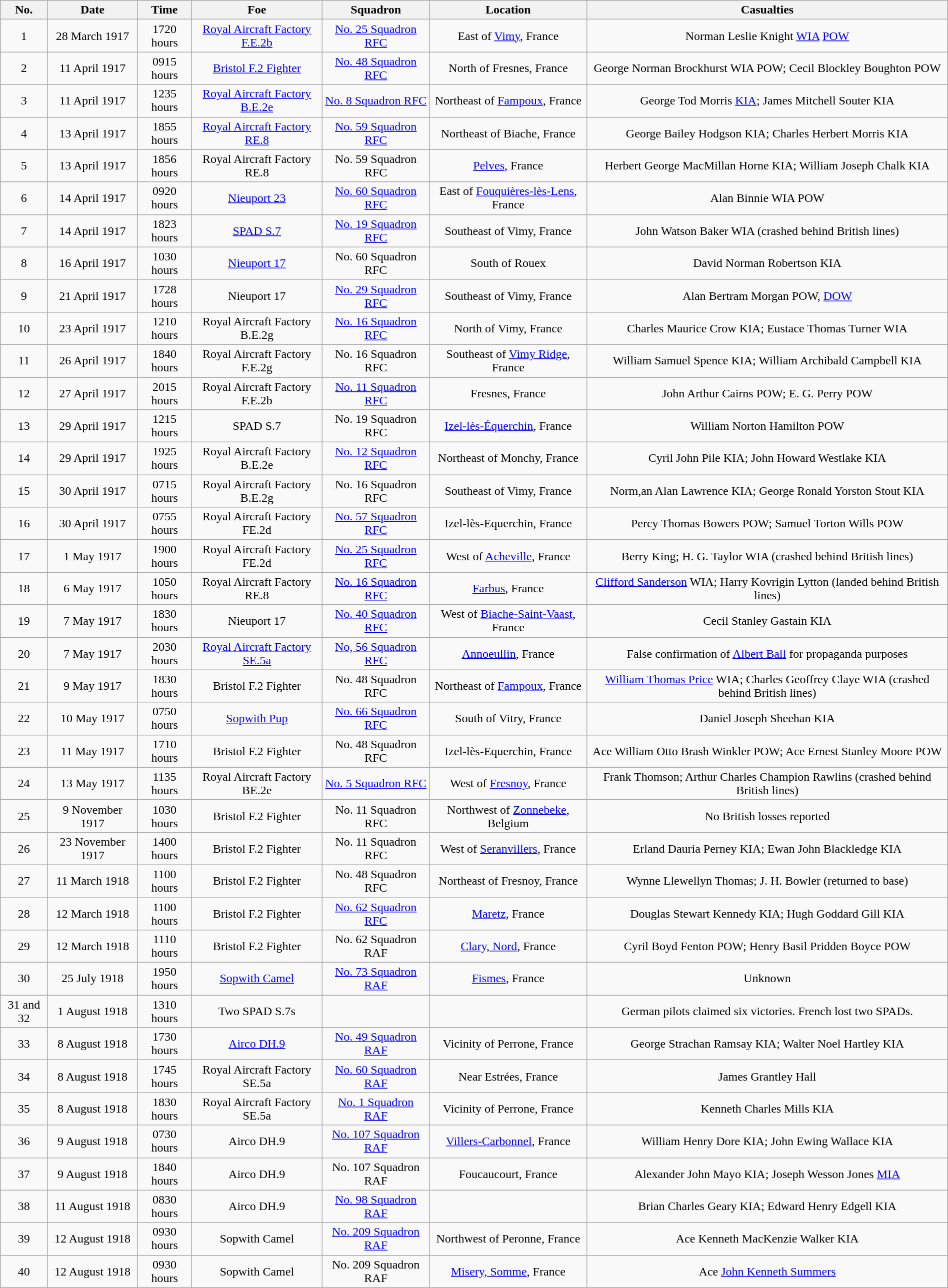<table class="wikitable" border="1" style="margin: 1em auto 1em auto">
<tr>
<th>No.</th>
<th>Date</th>
<th>Time</th>
<th>Foe</th>
<th>Squadron</th>
<th>Location</th>
<th>Casualties</th>
</tr>
<tr>
<td align="center">1</td>
<td align="center">28 March 1917</td>
<td align="center">1720 hours</td>
<td align="center"><a href='#'>Royal Aircraft Factory F.E.2b</a></td>
<td align="center"><a href='#'>No. 25 Squadron RFC</a></td>
<td align="center">East of <a href='#'>Vimy</a>, France</td>
<td align="center">Norman Leslie Knight <a href='#'>WIA</a> <a href='#'>POW</a></td>
</tr>
<tr>
<td align="center">2</td>
<td align="center">11 April 1917</td>
<td align="center">0915 hours</td>
<td align="center"><a href='#'>Bristol F.2 Fighter</a></td>
<td align="center"><a href='#'>No. 48 Squadron RFC</a></td>
<td align="center">North of Fresnes, France</td>
<td align="center">George Norman Brockhurst WIA POW; Cecil Blockley Boughton POW</td>
</tr>
<tr>
<td align="center">3</td>
<td align="center">11 April 1917</td>
<td align="center">1235 hours</td>
<td align="center"><a href='#'>Royal Aircraft Factory B.E.2e</a></td>
<td align="center"><a href='#'>No. 8 Squadron RFC</a></td>
<td align="center">Northeast of <a href='#'>Fampoux</a>, France</td>
<td align="center">George Tod Morris <a href='#'>KIA</a>; James Mitchell Souter KIA</td>
</tr>
<tr>
<td align="center">4</td>
<td align="center">13 April 1917</td>
<td align="center">1855 hours</td>
<td align="center"><a href='#'>Royal Aircraft Factory RE.8</a></td>
<td align="center"><a href='#'>No. 59 Squadron RFC</a></td>
<td align="center">Northeast of Biache, France</td>
<td align="center">George Bailey Hodgson KIA; Charles Herbert Morris KIA</td>
</tr>
<tr>
<td align="center">5</td>
<td align="center">13 April 1917</td>
<td align="center">1856 hours</td>
<td align="center">Royal Aircraft Factory RE.8</td>
<td align="center">No. 59 Squadron RFC</td>
<td align="center"><a href='#'>Pelves</a>, France</td>
<td align="center">Herbert George MacMillan Horne KIA; William Joseph Chalk KIA</td>
</tr>
<tr>
<td align="center">6</td>
<td align="center">14 April 1917</td>
<td align="center">0920 hours</td>
<td align="center"><a href='#'>Nieuport 23</a></td>
<td align="center"><a href='#'>No. 60 Squadron RFC</a></td>
<td align="center">East of <a href='#'>Fouquières-lès-Lens</a>, France</td>
<td align="center">Alan Binnie WIA POW</td>
</tr>
<tr>
<td align="center">7</td>
<td align="center">14 April 1917</td>
<td align="center">1823 hours</td>
<td align="center"><a href='#'>SPAD S.7</a></td>
<td align="center"><a href='#'>No. 19 Squadron RFC</a></td>
<td align="center">Southeast of Vimy, France</td>
<td align="center">John Watson Baker WIA (crashed behind British lines)</td>
</tr>
<tr>
<td align="center">8</td>
<td align="center">16 April 1917</td>
<td align="center">1030 hours</td>
<td align="center"><a href='#'>Nieuport 17</a></td>
<td align="center">No. 60 Squadron RFC</td>
<td align="center">South of Rouex</td>
<td align="center">David Norman Robertson KIA</td>
</tr>
<tr>
<td align="center">9</td>
<td align="center">21 April 1917</td>
<td align="center">1728 hours</td>
<td align="center">Nieuport 17</td>
<td align="center"><a href='#'>No. 29 Squadron RFC</a></td>
<td align="center">Southeast of Vimy, France</td>
<td align="center">Alan Bertram Morgan POW, <a href='#'>DOW</a></td>
</tr>
<tr>
<td align="center">10</td>
<td align="center">23 April 1917</td>
<td align="center">1210 hours</td>
<td align="center">Royal Aircraft Factory B.E.2g</td>
<td align="center"><a href='#'>No. 16 Squadron RFC</a></td>
<td align="center">North of Vimy, France</td>
<td align="center">Charles Maurice Crow KIA; Eustace Thomas Turner WIA</td>
</tr>
<tr>
<td align="center">11</td>
<td align="center">26 April 1917</td>
<td align="center">1840 hours</td>
<td align="center">Royal Aircraft Factory F.E.2g</td>
<td align="center">No. 16 Squadron RFC</td>
<td align="center">Southeast of <a href='#'>Vimy Ridge</a>, France</td>
<td align="center">William Samuel Spence KIA; William Archibald Campbell KIA</td>
</tr>
<tr>
<td align="center">12</td>
<td align="center">27 April 1917</td>
<td align="center">2015 hours</td>
<td align="center">Royal Aircraft Factory F.E.2b</td>
<td align="center"><a href='#'>No. 11 Squadron RFC</a></td>
<td align="center">Fresnes, France</td>
<td align="center">John Arthur Cairns POW; E. G. Perry POW</td>
</tr>
<tr>
<td align="center">13</td>
<td align="center">29 April 1917</td>
<td align="center">1215 hours</td>
<td align="center">SPAD S.7</td>
<td align="center">No. 19 Squadron RFC</td>
<td align="center"><a href='#'>Izel-lès-Équerchin</a>, France</td>
<td align="center">William Norton Hamilton POW</td>
</tr>
<tr>
<td align="center">14</td>
<td align="center">29 April 1917</td>
<td align="center">1925 hours</td>
<td align="center">Royal Aircraft Factory B.E.2e</td>
<td align="center"><a href='#'>No. 12 Squadron RFC</a></td>
<td align="center">Northeast of Monchy, France</td>
<td align="center">Cyril John Pile KIA; John Howard Westlake KIA</td>
</tr>
<tr>
<td align="center">15</td>
<td align="center">30 April 1917</td>
<td align="center">0715 hours</td>
<td align="center">Royal Aircraft Factory B.E.2g</td>
<td align="center">No. 16 Squadron RFC</td>
<td align="center">Southeast of Vimy, France</td>
<td align="center">Norm,an Alan Lawrence KIA; George Ronald Yorston Stout KIA</td>
</tr>
<tr>
<td align="center">16</td>
<td align="center">30 April 1917</td>
<td align="center">0755 hours</td>
<td align="center">Royal Aircraft Factory FE.2d</td>
<td align="center"><a href='#'>No. 57 Squadron RFC</a></td>
<td align="center">Izel-lès-Equerchin, France</td>
<td align="center">Percy Thomas Bowers POW; Samuel Torton Wills POW</td>
</tr>
<tr>
<td align="center">17</td>
<td align="center">1 May 1917</td>
<td align="center">1900 hours</td>
<td align="center">Royal Aircraft Factory FE.2d</td>
<td align="center"><a href='#'>No. 25 Squadron RFC</a></td>
<td align="center">West of <a href='#'>Acheville</a>, France</td>
<td align="center">Berry King; H. G. Taylor WIA (crashed behind British lines)</td>
</tr>
<tr>
<td align="center">18</td>
<td align="center">6 May 1917</td>
<td align="center">1050 hours</td>
<td align="center">Royal Aircraft Factory RE.8</td>
<td align="center"><a href='#'>No. 16 Squadron RFC</a></td>
<td align="center"><a href='#'>Farbus</a>, France</td>
<td align="center"><a href='#'>Clifford Sanderson</a> WIA; Harry Kovrigin Lytton (landed behind British lines)</td>
</tr>
<tr>
<td align="center">19</td>
<td align="center">7 May 1917</td>
<td align="center">1830 hours</td>
<td align="center">Nieuport 17</td>
<td align="center"><a href='#'>No. 40 Squadron RFC</a></td>
<td align="center">West of <a href='#'>Biache-Saint-Vaast</a>, France</td>
<td align="center">Cecil Stanley Gastain KIA</td>
</tr>
<tr>
<td align="center">20</td>
<td align="center">7 May 1917</td>
<td align="center">2030 hours</td>
<td align="center"><a href='#'>Royal Aircraft Factory SE.5a</a></td>
<td align="center"><a href='#'>No, 56 Squadron RFC</a></td>
<td align="center"><a href='#'>Annoeullin</a>, France</td>
<td align="center">False confirmation of <a href='#'>Albert Ball</a> for propaganda purposes</td>
</tr>
<tr>
<td align="center">21</td>
<td align="center">9 May 1917</td>
<td align="center">1830 hours</td>
<td align="center">Bristol F.2 Fighter</td>
<td align="center">No. 48 Squadron RFC</td>
<td align="center">Northeast of <a href='#'>Fampoux</a>, France</td>
<td align="center"><a href='#'>William Thomas Price</a> WIA; Charles Geoffrey Claye WIA (crashed behind British lines)</td>
</tr>
<tr>
<td align="center">22</td>
<td align="center">10 May 1917</td>
<td align="center">0750 hours</td>
<td align="center"><a href='#'>Sopwith Pup</a></td>
<td align="center"><a href='#'>No. 66 Squadron RFC</a></td>
<td align="center">South of Vitry, France</td>
<td align="center">Daniel Joseph Sheehan KIA</td>
</tr>
<tr>
<td align="center">23</td>
<td align="center">11 May 1917</td>
<td align="center">1710 hours</td>
<td align="center">Bristol F.2 Fighter</td>
<td align="center">No. 48 Squadron RFC</td>
<td align="center">Izel-lès-Equerchin, France</td>
<td align="center">Ace William Otto Brash Winkler POW; Ace Ernest Stanley Moore POW</td>
</tr>
<tr>
<td align="center">24</td>
<td align="center">13 May 1917</td>
<td align="center">1135 hours</td>
<td align="center">Royal Aircraft Factory BE.2e</td>
<td align="center"><a href='#'>No. 5 Squadron RFC</a></td>
<td align="center">West of <a href='#'>Fresnoy</a>, France</td>
<td align="center">Frank Thomson; Arthur Charles Champion Rawlins (crashed behind British lines)</td>
</tr>
<tr>
<td align="center">25</td>
<td align="center">9 November 1917</td>
<td align="center">1030 hours</td>
<td align="center">Bristol F.2 Fighter</td>
<td align="center">No. 11 Squadron RFC</td>
<td align="center">Northwest of <a href='#'>Zonnebeke</a>, Belgium</td>
<td align="center">No British losses reported</td>
</tr>
<tr>
<td align="center">26</td>
<td align="center">23 November 1917</td>
<td align="center">1400 hours</td>
<td align="center">Bristol F.2 Fighter</td>
<td align="center">No. 11 Squadron RFC</td>
<td align="center">West of <a href='#'>Seranvillers</a>, France</td>
<td align="center">Erland Dauria Perney KIA; Ewan John Blackledge KIA</td>
</tr>
<tr>
<td align="center">27</td>
<td align="center">11 March 1918</td>
<td align="center">1100 hours</td>
<td align="center">Bristol F.2 Fighter</td>
<td align="center">No. 48 Squadron RFC</td>
<td align="center">Northeast of Fresnoy, France</td>
<td align="center">Wynne Llewellyn Thomas; J. H. Bowler (returned to base)</td>
</tr>
<tr>
<td align="center">28</td>
<td align="center">12 March 1918</td>
<td align="center">1100 hours</td>
<td align="center">Bristol F.2 Fighter</td>
<td align="center"><a href='#'>No. 62 Squadron RFC</a></td>
<td align="center"><a href='#'>Maretz</a>, France</td>
<td align="center">Douglas Stewart Kennedy KIA; Hugh Goddard Gill KIA</td>
</tr>
<tr>
<td align="center">29</td>
<td align="center">12 March 1918</td>
<td align="center">1110 hours</td>
<td align="center">Bristol F.2 Fighter</td>
<td align="center">No. 62 Squadron RAF</td>
<td align="center"><a href='#'>Clary, Nord</a>, France</td>
<td align="center">Cyril Boyd Fenton POW; Henry Basil Pridden Boyce POW</td>
</tr>
<tr>
<td align="center">30</td>
<td align="center">25 July 1918</td>
<td align="center">1950 hours</td>
<td align="center"><a href='#'>Sopwith Camel</a></td>
<td align="center"><a href='#'>No. 73 Squadron RAF</a></td>
<td align="center"><a href='#'>Fismes</a>, France</td>
<td align="center">Unknown</td>
</tr>
<tr>
<td align="center">31 and 32</td>
<td align="center">1 August 1918</td>
<td align="center">1310 hours</td>
<td align="center">Two SPAD S.7s</td>
<td align="center"></td>
<td align="center"></td>
<td align="center">German pilots claimed six victories. French lost two SPADs.</td>
</tr>
<tr>
<td align="center">33</td>
<td align="center">8 August 1918</td>
<td align="center">1730 hours</td>
<td align="center"><a href='#'>Airco DH.9</a></td>
<td align="center"><a href='#'>No. 49 Squadron RAF</a></td>
<td align="center">Vicinity of Perrone, France</td>
<td align="center">George Strachan Ramsay KIA; Walter Noel Hartley KIA</td>
</tr>
<tr>
<td align="center">34</td>
<td align="center">8 August 1918</td>
<td align="center">1745 hours</td>
<td align="center">Royal Aircraft Factory SE.5a</td>
<td align="center"><a href='#'>No. 60 Squadron RAF</a></td>
<td align="center">Near Estrées, France</td>
<td align="center">James Grantley Hall</td>
</tr>
<tr>
<td align="center">35</td>
<td align="center">8 August 1918</td>
<td align="center">1830 hours</td>
<td align="center">Royal Aircraft Factory SE.5a</td>
<td align="center"><a href='#'>No. 1 Squadron RAF</a></td>
<td align="center">Vicinity of Perrone, France</td>
<td align="center">Kenneth Charles Mills KIA</td>
</tr>
<tr>
<td align="center">36</td>
<td align="center">9 August 1918</td>
<td align="center">0730 hours</td>
<td align="center">Airco DH.9</td>
<td align="center"><a href='#'>No. 107 Squadron RAF</a></td>
<td align="center"><a href='#'>Villers-Carbonnel</a>, France</td>
<td align="center">William Henry Dore KIA; John Ewing Wallace KIA</td>
</tr>
<tr>
<td align="center">37</td>
<td align="center">9 August 1918</td>
<td align="center">1840 hours</td>
<td align="center">Airco DH.9</td>
<td align="center">No. 107 Squadron RAF</td>
<td align="center">Foucaucourt, France</td>
<td align="center">Alexander John Mayo KIA; Joseph Wesson Jones <a href='#'>MIA</a></td>
</tr>
<tr>
<td align="center">38</td>
<td align="center">11 August 1918</td>
<td align="center">0830 hours</td>
<td align="center">Airco DH.9</td>
<td align="center"><a href='#'>No. 98 Squadron RAF</a></td>
<td align="center"></td>
<td align="center">Brian Charles Geary KIA; Edward Henry Edgell KIA</td>
</tr>
<tr>
<td align="center">39</td>
<td align="center">12 August 1918</td>
<td align="center">0930 hours</td>
<td align="center">Sopwith Camel</td>
<td align="center"><a href='#'>No. 209 Squadron RAF</a></td>
<td align="center">Northwest of Peronne, France</td>
<td align="center">Ace Kenneth MacKenzie Walker KIA</td>
</tr>
<tr>
<td align="center">40</td>
<td align="center">12 August 1918</td>
<td align="center">0930 hours</td>
<td align="center">Sopwith Camel</td>
<td align="center">No. 209 Squadron RAF</td>
<td align="center"><a href='#'>Misery, Somme</a>, France</td>
<td align="center">Ace <a href='#'>John Kenneth Summers</a></td>
</tr>
</table>
